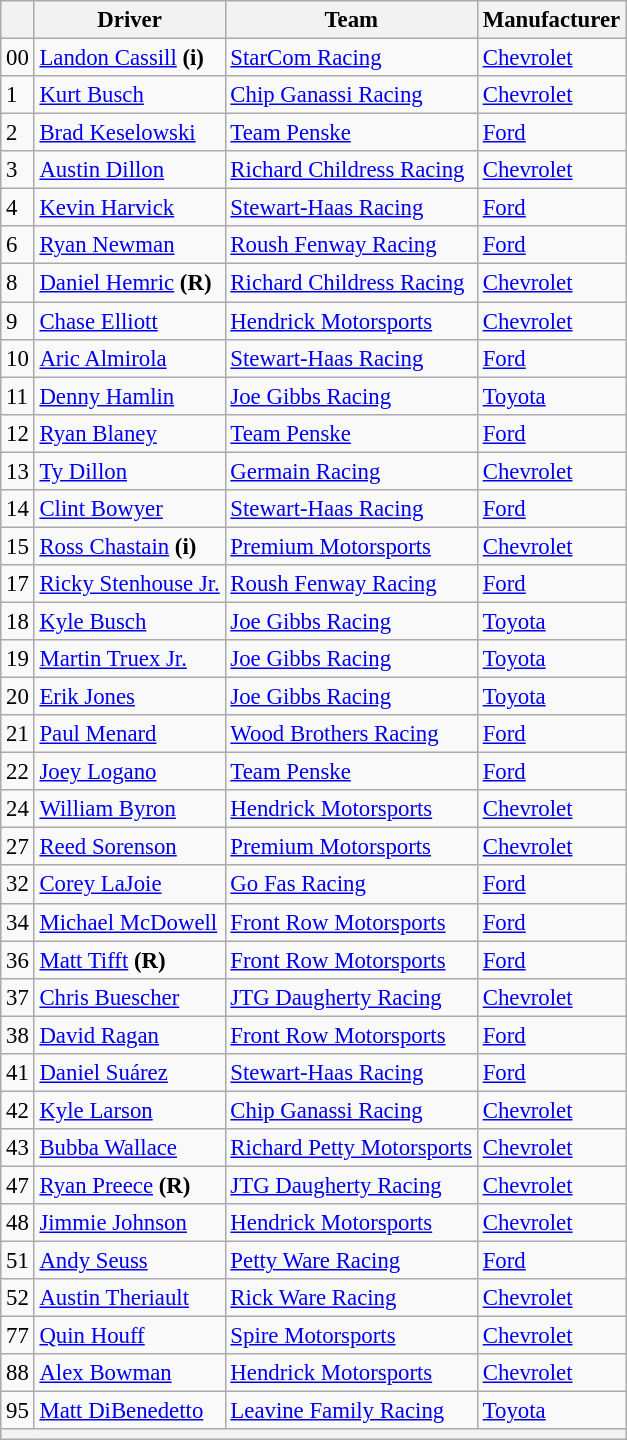<table class="wikitable" style="font-size:95%">
<tr>
<th></th>
<th>Driver</th>
<th>Team</th>
<th>Manufacturer</th>
</tr>
<tr>
<td>00</td>
<td><a href='#'>Landon Cassill</a> <strong>(i)</strong></td>
<td><a href='#'>StarCom Racing</a></td>
<td><a href='#'>Chevrolet</a></td>
</tr>
<tr>
<td>1</td>
<td><a href='#'>Kurt Busch</a></td>
<td><a href='#'>Chip Ganassi Racing</a></td>
<td><a href='#'>Chevrolet</a></td>
</tr>
<tr>
<td>2</td>
<td><a href='#'>Brad Keselowski</a></td>
<td><a href='#'>Team Penske</a></td>
<td><a href='#'>Ford</a></td>
</tr>
<tr>
<td>3</td>
<td><a href='#'>Austin Dillon</a></td>
<td><a href='#'>Richard Childress Racing</a></td>
<td><a href='#'>Chevrolet</a></td>
</tr>
<tr>
<td>4</td>
<td><a href='#'>Kevin Harvick</a></td>
<td><a href='#'>Stewart-Haas Racing</a></td>
<td><a href='#'>Ford</a></td>
</tr>
<tr>
<td>6</td>
<td><a href='#'>Ryan Newman</a></td>
<td><a href='#'>Roush Fenway Racing</a></td>
<td><a href='#'>Ford</a></td>
</tr>
<tr>
<td>8</td>
<td><a href='#'>Daniel Hemric</a> <strong>(R)</strong></td>
<td><a href='#'>Richard Childress Racing</a></td>
<td><a href='#'>Chevrolet</a></td>
</tr>
<tr>
<td>9</td>
<td><a href='#'>Chase Elliott</a></td>
<td><a href='#'>Hendrick Motorsports</a></td>
<td><a href='#'>Chevrolet</a></td>
</tr>
<tr>
<td>10</td>
<td><a href='#'>Aric Almirola</a></td>
<td><a href='#'>Stewart-Haas Racing</a></td>
<td><a href='#'>Ford</a></td>
</tr>
<tr>
<td>11</td>
<td><a href='#'>Denny Hamlin</a></td>
<td><a href='#'>Joe Gibbs Racing</a></td>
<td><a href='#'>Toyota</a></td>
</tr>
<tr>
<td>12</td>
<td><a href='#'>Ryan Blaney</a></td>
<td><a href='#'>Team Penske</a></td>
<td><a href='#'>Ford</a></td>
</tr>
<tr>
<td>13</td>
<td><a href='#'>Ty Dillon</a></td>
<td><a href='#'>Germain Racing</a></td>
<td><a href='#'>Chevrolet</a></td>
</tr>
<tr>
<td>14</td>
<td><a href='#'>Clint Bowyer</a></td>
<td><a href='#'>Stewart-Haas Racing</a></td>
<td><a href='#'>Ford</a></td>
</tr>
<tr>
<td>15</td>
<td><a href='#'>Ross Chastain</a> <strong>(i)</strong></td>
<td><a href='#'>Premium Motorsports</a></td>
<td><a href='#'>Chevrolet</a></td>
</tr>
<tr>
<td>17</td>
<td><a href='#'>Ricky Stenhouse Jr.</a></td>
<td><a href='#'>Roush Fenway Racing</a></td>
<td><a href='#'>Ford</a></td>
</tr>
<tr>
<td>18</td>
<td><a href='#'>Kyle Busch</a></td>
<td><a href='#'>Joe Gibbs Racing</a></td>
<td><a href='#'>Toyota</a></td>
</tr>
<tr>
<td>19</td>
<td><a href='#'>Martin Truex Jr.</a></td>
<td><a href='#'>Joe Gibbs Racing</a></td>
<td><a href='#'>Toyota</a></td>
</tr>
<tr>
<td>20</td>
<td><a href='#'>Erik Jones</a></td>
<td><a href='#'>Joe Gibbs Racing</a></td>
<td><a href='#'>Toyota</a></td>
</tr>
<tr>
<td>21</td>
<td><a href='#'>Paul Menard</a></td>
<td><a href='#'>Wood Brothers Racing</a></td>
<td><a href='#'>Ford</a></td>
</tr>
<tr>
<td>22</td>
<td><a href='#'>Joey Logano</a></td>
<td><a href='#'>Team Penske</a></td>
<td><a href='#'>Ford</a></td>
</tr>
<tr>
<td>24</td>
<td><a href='#'>William Byron</a></td>
<td><a href='#'>Hendrick Motorsports</a></td>
<td><a href='#'>Chevrolet</a></td>
</tr>
<tr>
<td>27</td>
<td><a href='#'>Reed Sorenson</a></td>
<td><a href='#'>Premium Motorsports</a></td>
<td><a href='#'>Chevrolet</a></td>
</tr>
<tr>
<td>32</td>
<td><a href='#'>Corey LaJoie</a></td>
<td><a href='#'>Go Fas Racing</a></td>
<td><a href='#'>Ford</a></td>
</tr>
<tr>
<td>34</td>
<td><a href='#'>Michael McDowell</a></td>
<td><a href='#'>Front Row Motorsports</a></td>
<td><a href='#'>Ford</a></td>
</tr>
<tr>
<td>36</td>
<td><a href='#'>Matt Tifft</a> <strong>(R)</strong></td>
<td><a href='#'>Front Row Motorsports</a></td>
<td><a href='#'>Ford</a></td>
</tr>
<tr>
<td>37</td>
<td><a href='#'>Chris Buescher</a></td>
<td><a href='#'>JTG Daugherty Racing</a></td>
<td><a href='#'>Chevrolet</a></td>
</tr>
<tr>
<td>38</td>
<td><a href='#'>David Ragan</a></td>
<td><a href='#'>Front Row Motorsports</a></td>
<td><a href='#'>Ford</a></td>
</tr>
<tr>
<td>41</td>
<td><a href='#'>Daniel Suárez</a></td>
<td><a href='#'>Stewart-Haas Racing</a></td>
<td><a href='#'>Ford</a></td>
</tr>
<tr>
<td>42</td>
<td><a href='#'>Kyle Larson</a></td>
<td><a href='#'>Chip Ganassi Racing</a></td>
<td><a href='#'>Chevrolet</a></td>
</tr>
<tr>
<td>43</td>
<td><a href='#'>Bubba Wallace</a></td>
<td><a href='#'>Richard Petty Motorsports</a></td>
<td><a href='#'>Chevrolet</a></td>
</tr>
<tr>
<td>47</td>
<td><a href='#'>Ryan Preece</a> <strong>(R)</strong></td>
<td><a href='#'>JTG Daugherty Racing</a></td>
<td><a href='#'>Chevrolet</a></td>
</tr>
<tr>
<td>48</td>
<td><a href='#'>Jimmie Johnson</a></td>
<td><a href='#'>Hendrick Motorsports</a></td>
<td><a href='#'>Chevrolet</a></td>
</tr>
<tr>
<td>51</td>
<td><a href='#'>Andy Seuss</a></td>
<td><a href='#'>Petty Ware Racing</a></td>
<td><a href='#'>Ford</a></td>
</tr>
<tr>
<td>52</td>
<td><a href='#'>Austin Theriault</a></td>
<td><a href='#'>Rick Ware Racing</a></td>
<td><a href='#'>Chevrolet</a></td>
</tr>
<tr>
<td>77</td>
<td><a href='#'>Quin Houff</a></td>
<td><a href='#'>Spire Motorsports</a></td>
<td><a href='#'>Chevrolet</a></td>
</tr>
<tr>
<td>88</td>
<td><a href='#'>Alex Bowman</a></td>
<td><a href='#'>Hendrick Motorsports</a></td>
<td><a href='#'>Chevrolet</a></td>
</tr>
<tr>
<td>95</td>
<td><a href='#'>Matt DiBenedetto</a></td>
<td><a href='#'>Leavine Family Racing</a></td>
<td><a href='#'>Toyota</a></td>
</tr>
<tr>
<th colspan="4"></th>
</tr>
</table>
